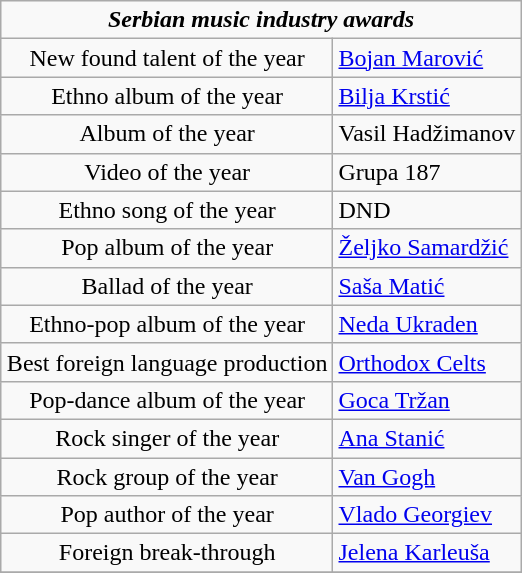<table class="wikitable" style="margin:1em auto;">
<tr>
<td colspan=4 align=CENTER><strong><em>Serbian music industry awards</em></strong></td>
</tr>
<tr>
<td align=CENTER>New found talent of the year</td>
<td><a href='#'>Bojan Marović</a></td>
</tr>
<tr>
<td align=CENTER>Ethno album of the year</td>
<td><a href='#'>Bilja Krstić</a></td>
</tr>
<tr>
<td align=CENTER>Album of the year</td>
<td>Vasil Hadžimanov</td>
</tr>
<tr>
<td align=CENTER>Video of the year</td>
<td>Grupa 187</td>
</tr>
<tr>
<td align=CENTER>Ethno song of the year</td>
<td>DND</td>
</tr>
<tr>
<td align=CENTER>Pop album of the year</td>
<td><a href='#'>Željko Samardžić</a></td>
</tr>
<tr>
<td align=CENTER>Ballad of the year</td>
<td><a href='#'>Saša Matić</a></td>
</tr>
<tr>
<td align=CENTER>Ethno-pop album of the year</td>
<td><a href='#'>Neda Ukraden</a></td>
</tr>
<tr>
<td align=CENTER>Best foreign language production</td>
<td><a href='#'>Orthodox Celts</a></td>
</tr>
<tr>
<td align=CENTER>Pop-dance album of the year</td>
<td><a href='#'>Goca Tržan</a></td>
</tr>
<tr>
<td align=CENTER>Rock singer of the year</td>
<td><a href='#'>Ana Stanić</a></td>
</tr>
<tr>
<td align=CENTER>Rock group of the year</td>
<td><a href='#'>Van Gogh</a></td>
</tr>
<tr>
<td align=CENTER>Pop author of the year</td>
<td><a href='#'>Vlado Georgiev</a></td>
</tr>
<tr>
<td align=CENTER>Foreign break-through</td>
<td><a href='#'>Jelena Karleuša</a></td>
</tr>
<tr>
</tr>
</table>
